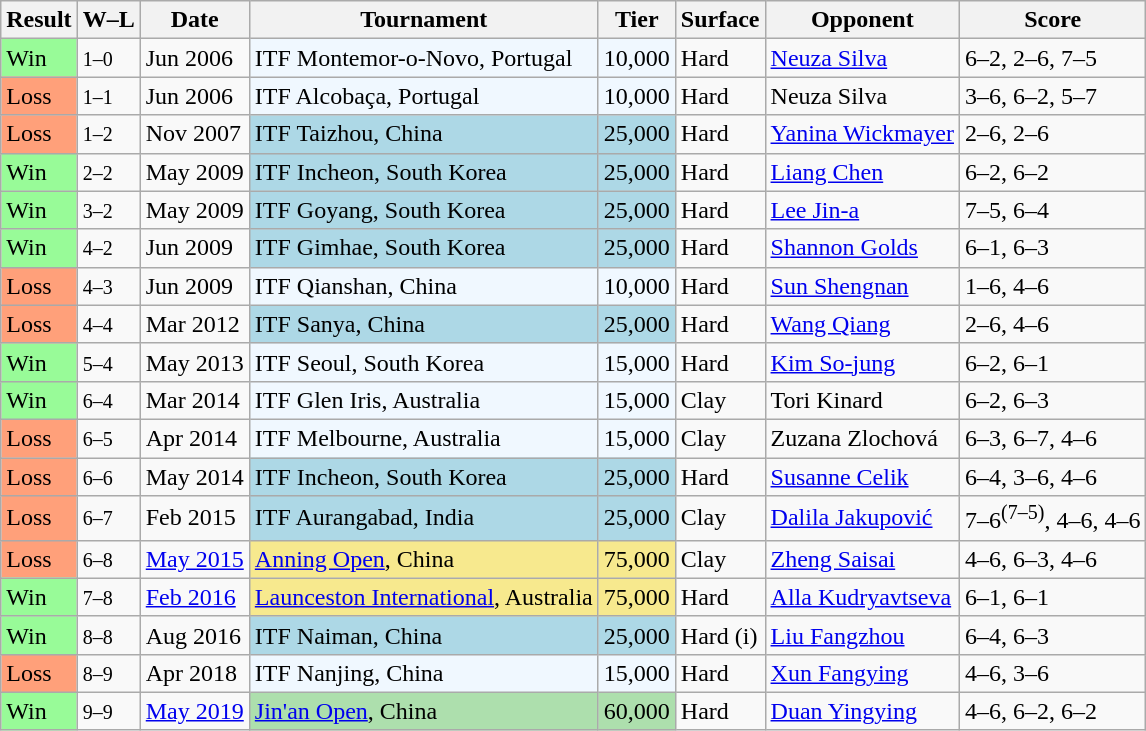<table class="sortable wikitable">
<tr>
<th>Result</th>
<th class="unsortable">W–L</th>
<th>Date</th>
<th>Tournament</th>
<th>Tier</th>
<th>Surface</th>
<th>Opponent</th>
<th class="unsortable">Score</th>
</tr>
<tr>
<td style="background:#98fb98;">Win</td>
<td><small>1–0</small></td>
<td>Jun 2006</td>
<td style="background:#f0f8ff;">ITF Montemor-o-Novo, Portugal</td>
<td style="background:#f0f8ff;">10,000</td>
<td>Hard</td>
<td> <a href='#'>Neuza Silva</a></td>
<td>6–2, 2–6, 7–5</td>
</tr>
<tr>
<td style="background:#ffa07a;">Loss</td>
<td><small>1–1</small></td>
<td>Jun 2006</td>
<td style="background:#f0f8ff;">ITF Alcobaça, Portugal</td>
<td style="background:#f0f8ff;">10,000</td>
<td>Hard</td>
<td> Neuza Silva</td>
<td>3–6, 6–2, 5–7</td>
</tr>
<tr>
<td style="background:#ffa07a;">Loss</td>
<td><small>1–2</small></td>
<td>Nov 2007</td>
<td style="background:lightblue;">ITF Taizhou, China</td>
<td style="background:lightblue;">25,000</td>
<td>Hard</td>
<td> <a href='#'>Yanina Wickmayer</a></td>
<td>2–6, 2–6</td>
</tr>
<tr>
<td style="background:#98fb98;">Win</td>
<td><small>2–2</small></td>
<td>May 2009</td>
<td style="background:lightblue;">ITF Incheon, South Korea</td>
<td style="background:lightblue;">25,000</td>
<td>Hard</td>
<td> <a href='#'>Liang Chen</a></td>
<td>6–2, 6–2</td>
</tr>
<tr>
<td style="background:#98fb98;">Win</td>
<td><small>3–2</small></td>
<td>May 2009</td>
<td style="background:lightblue;">ITF Goyang, South Korea</td>
<td style="background:lightblue;">25,000</td>
<td>Hard</td>
<td> <a href='#'>Lee Jin-a</a></td>
<td>7–5, 6–4</td>
</tr>
<tr>
<td style="background:#98fb98;">Win</td>
<td><small>4–2</small></td>
<td>Jun 2009</td>
<td style="background:lightblue;">ITF Gimhae, South Korea</td>
<td style="background:lightblue;">25,000</td>
<td>Hard</td>
<td> <a href='#'>Shannon Golds</a></td>
<td>6–1, 6–3</td>
</tr>
<tr>
<td style="background:#ffa07a;">Loss</td>
<td><small>4–3</small></td>
<td>Jun 2009</td>
<td style="background:#f0f8ff;">ITF Qianshan, China</td>
<td style="background:#f0f8ff;">10,000</td>
<td>Hard</td>
<td> <a href='#'>Sun Shengnan</a></td>
<td>1–6, 4–6</td>
</tr>
<tr>
<td style="background:#ffa07a;">Loss</td>
<td><small>4–4</small></td>
<td>Mar 2012</td>
<td style="background:lightblue;">ITF Sanya, China</td>
<td style="background:lightblue;">25,000</td>
<td>Hard</td>
<td> <a href='#'>Wang Qiang</a></td>
<td>2–6, 4–6</td>
</tr>
<tr>
<td style="background:#98fb98;">Win</td>
<td><small>5–4</small></td>
<td>May 2013</td>
<td style="background:#f0f8ff;">ITF Seoul, South Korea</td>
<td style="background:#f0f8ff;">15,000</td>
<td>Hard</td>
<td> <a href='#'>Kim So-jung</a></td>
<td>6–2, 6–1</td>
</tr>
<tr>
<td style="background:#98fb98;">Win</td>
<td><small>6–4</small></td>
<td>Mar 2014</td>
<td style="background:#f0f8ff;">ITF Glen Iris, Australia</td>
<td style="background:#f0f8ff;">15,000</td>
<td>Clay</td>
<td> Tori Kinard</td>
<td>6–2, 6–3</td>
</tr>
<tr>
<td style="background:#ffa07a;">Loss</td>
<td><small>6–5</small></td>
<td>Apr 2014</td>
<td style="background:#f0f8ff;">ITF Melbourne, Australia</td>
<td style="background:#f0f8ff;">15,000</td>
<td>Clay</td>
<td> Zuzana Zlochová</td>
<td>6–3, 6–7, 4–6</td>
</tr>
<tr>
<td style="background:#ffa07a;">Loss</td>
<td><small>6–6</small></td>
<td>May 2014</td>
<td style="background:lightblue;">ITF Incheon, South Korea </td>
<td style="background:lightblue;">25,000</td>
<td>Hard</td>
<td> <a href='#'>Susanne Celik</a></td>
<td>6–4, 3–6, 4–6</td>
</tr>
<tr>
<td style="background:#ffa07a;">Loss</td>
<td><small>6–7</small></td>
<td>Feb 2015</td>
<td style="background:lightblue;">ITF Aurangabad, India</td>
<td style="background:lightblue;">25,000</td>
<td>Clay</td>
<td> <a href='#'>Dalila Jakupović</a></td>
<td>7–6<sup>(7–5)</sup>, 4–6, 4–6</td>
</tr>
<tr>
<td style="background:#ffa07a;">Loss</td>
<td><small>6–8</small></td>
<td><a href='#'>May 2015</a></td>
<td style="background:#f7e98e;"><a href='#'>Anning Open</a>, China</td>
<td style="background:#f7e98e;">75,000</td>
<td>Clay</td>
<td> <a href='#'>Zheng Saisai</a></td>
<td>4–6, 6–3, 4–6</td>
</tr>
<tr>
<td style="background:#98fb98;">Win</td>
<td><small>7–8</small></td>
<td><a href='#'>Feb 2016</a></td>
<td style="background:#f7e98e;"><a href='#'>Launceston International</a>, Australia</td>
<td style="background:#f7e98e;">75,000</td>
<td>Hard</td>
<td> <a href='#'>Alla Kudryavtseva</a></td>
<td>6–1, 6–1</td>
</tr>
<tr>
<td style="background:#98fb98;">Win</td>
<td><small>8–8</small></td>
<td>Aug 2016</td>
<td style="background:lightblue;">ITF Naiman, China</td>
<td style="background:lightblue;">25,000</td>
<td>Hard (i)</td>
<td> <a href='#'>Liu Fangzhou</a></td>
<td>6–4, 6–3</td>
</tr>
<tr>
<td style="background:#ffa07a;">Loss</td>
<td><small>8–9</small></td>
<td>Apr 2018</td>
<td style="background:#f0f8ff;">ITF Nanjing, China</td>
<td style="background:#f0f8ff;">15,000</td>
<td>Hard</td>
<td> <a href='#'>Xun Fangying</a></td>
<td>4–6, 3–6</td>
</tr>
<tr>
<td style="background:#98fb98;">Win</td>
<td><small>9–9</small></td>
<td><a href='#'>May 2019</a></td>
<td style="background:#addfad;"><a href='#'>Jin'an Open</a>, China</td>
<td style="background:#addfad;">60,000</td>
<td>Hard</td>
<td> <a href='#'>Duan Yingying</a></td>
<td>4–6, 6–2, 6–2</td>
</tr>
</table>
